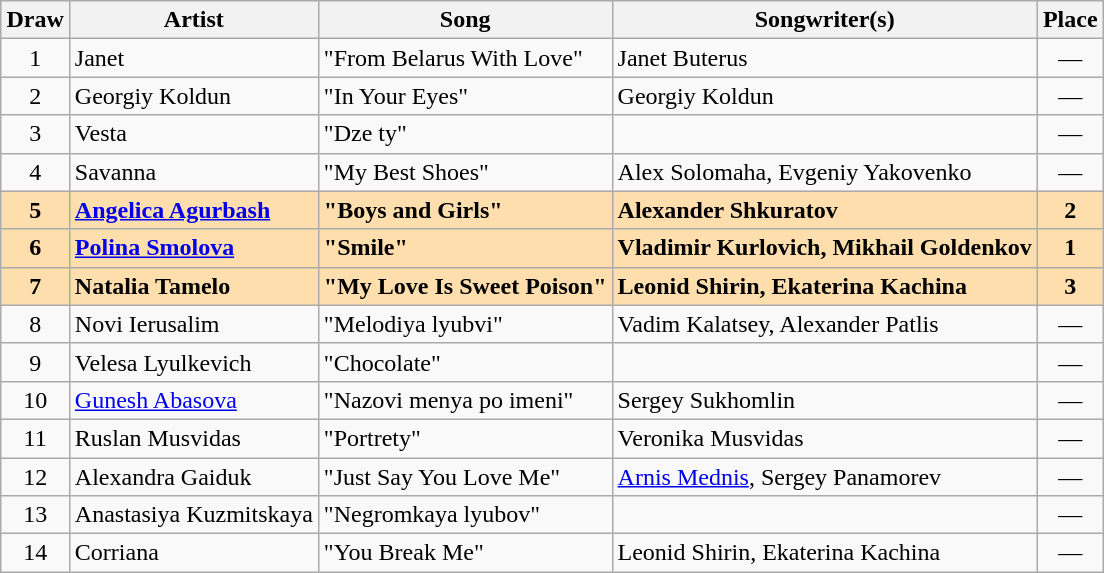<table class="sortable wikitable" style="margin: 1em auto 1em auto; text-align:center">
<tr>
<th>Draw</th>
<th>Artist</th>
<th>Song</th>
<th>Songwriter(s)</th>
<th>Place</th>
</tr>
<tr>
<td>1</td>
<td align="left">Janet</td>
<td align="left">"From Belarus With Love"</td>
<td align="left">Janet Buterus</td>
<td>—</td>
</tr>
<tr>
<td>2</td>
<td align="left">Georgiy Koldun</td>
<td align="left">"In Your Eyes"</td>
<td align="left">Georgiy Koldun</td>
<td>—</td>
</tr>
<tr>
<td>3</td>
<td align="left">Vesta</td>
<td align="left">"Dze ty" </td>
<td></td>
<td>—</td>
</tr>
<tr>
<td>4</td>
<td align="left">Savanna</td>
<td align="left">"My Best Shoes"</td>
<td align="left">Alex Solomaha, Evgeniy Yakovenko</td>
<td>—</td>
</tr>
<tr style="font-weight:bold; background:navajowhite;">
<td>5</td>
<td align="left"><a href='#'>Angelica Agurbash</a></td>
<td align="left">"Boys and Girls"</td>
<td align="left">Alexander Shkuratov</td>
<td>2</td>
</tr>
<tr style="font-weight:bold; background:navajowhite;">
<td>6</td>
<td align="left"><a href='#'>Polina Smolova</a></td>
<td align="left">"Smile"</td>
<td align="left">Vladimir Kurlovich, Mikhail Goldenkov</td>
<td>1</td>
</tr>
<tr style="font-weight:bold; background:navajowhite;">
<td>7</td>
<td align="left">Natalia Tamelo</td>
<td align="left">"My Love Is Sweet Poison"</td>
<td align="left">Leonid Shirin, Ekaterina Kachina</td>
<td>3</td>
</tr>
<tr>
<td>8</td>
<td align="left">Novi Ierusalim</td>
<td align="left">"Melodiya lyubvi" </td>
<td align="left">Vadim Kalatsey, Alexander Patlis</td>
<td>—</td>
</tr>
<tr>
<td>9</td>
<td align="left">Velesa Lyulkevich</td>
<td align="left">"Chocolate"</td>
<td></td>
<td>—</td>
</tr>
<tr>
<td>10</td>
<td align="left"><a href='#'>Gunesh Abasova</a></td>
<td align="left">"Nazovi menya po imeni" </td>
<td align="left">Sergey Sukhomlin</td>
<td>—</td>
</tr>
<tr>
<td>11</td>
<td align="left">Ruslan Musvidas</td>
<td align="left">"Portrety" </td>
<td align="left">Veronika Musvidas</td>
<td>—</td>
</tr>
<tr>
<td>12</td>
<td align="left">Alexandra Gaiduk</td>
<td align="left">"Just Say You Love Me"</td>
<td align="left"><a href='#'>Arnis Mednis</a>, Sergey Panamorev</td>
<td>—</td>
</tr>
<tr>
<td>13</td>
<td align="left">Anastasiya Kuzmitskaya</td>
<td align="left">"Negromkaya lyubov" </td>
<td></td>
<td>—</td>
</tr>
<tr>
<td>14</td>
<td align="left">Corriana</td>
<td align="left">"You Break Me"</td>
<td align="left">Leonid Shirin, Ekaterina Kachina</td>
<td>—</td>
</tr>
</table>
